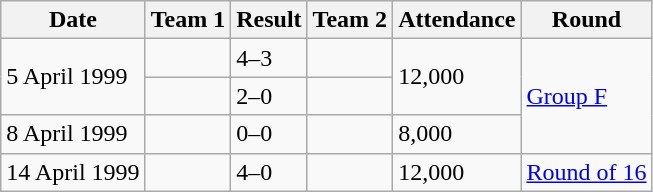<table class="wikitable" style="text-align: left;">
<tr>
<th>Date</th>
<th>Team 1</th>
<th>Result</th>
<th>Team 2</th>
<th>Attendance</th>
<th>Round</th>
</tr>
<tr>
<td rowspan=2>5 April 1999</td>
<td></td>
<td>4–3</td>
<td></td>
<td rowspan=2>12,000</td>
<td rowspan=3><a href='#'>Group F</a></td>
</tr>
<tr>
<td></td>
<td>2–0</td>
<td></td>
</tr>
<tr>
<td>8 April 1999</td>
<td></td>
<td>0–0</td>
<td></td>
<td>8,000</td>
</tr>
<tr>
<td>14 April 1999</td>
<td></td>
<td>4–0</td>
<td></td>
<td>12,000</td>
<td><a href='#'>Round of 16</a></td>
</tr>
</table>
